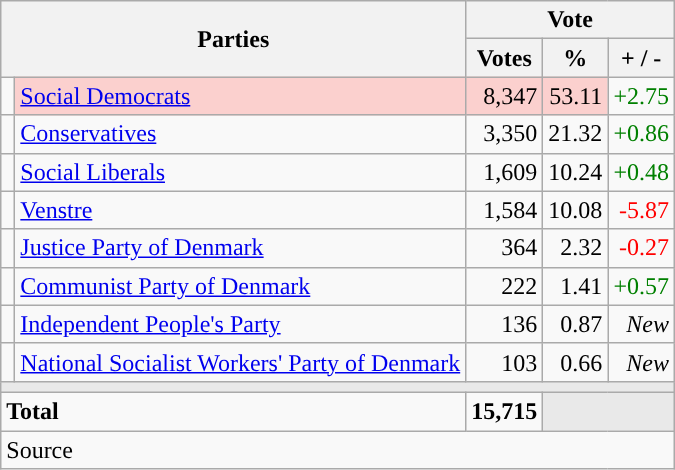<table class="wikitable" style="text-align:right;">
<tr>
<th style="text-align:centre;" rowspan="2" colspan="2" width="225">Parties</th>
<th colspan="3">Vote</th>
</tr>
<tr>
<th width="15">Votes</th>
<th width="15">%</th>
<th width="15">+ / -</th>
</tr>
<tr>
<td width="2" style="color:inherit;background:"></td>
<td bgcolor=#fbd0ce  align="left"><a href='#'>Social Democrats</a></td>
<td bgcolor=#fbd0ce>8,347</td>
<td bgcolor=#fbd0ce>53.11</td>
<td style=color:green;>+2.75</td>
</tr>
<tr>
<td width="2" style="color:inherit;background:"></td>
<td align="left"><a href='#'>Conservatives</a></td>
<td>3,350</td>
<td>21.32</td>
<td style=color:green;>+0.86</td>
</tr>
<tr>
<td width="2" style="color:inherit;background:"></td>
<td align="left"><a href='#'>Social Liberals</a></td>
<td>1,609</td>
<td>10.24</td>
<td style=color:green;>+0.48</td>
</tr>
<tr>
<td width="2" style="color:inherit;background:"></td>
<td align="left"><a href='#'>Venstre</a></td>
<td>1,584</td>
<td>10.08</td>
<td style=color:red;>-5.87</td>
</tr>
<tr>
<td width="2" style="color:inherit;background:"></td>
<td align="left"><a href='#'>Justice Party of Denmark</a></td>
<td>364</td>
<td>2.32</td>
<td style=color:red;>-0.27</td>
</tr>
<tr>
<td width="2" style="color:inherit;background:"></td>
<td align="left"><a href='#'>Communist Party of Denmark</a></td>
<td>222</td>
<td>1.41</td>
<td style=color:green;>+0.57</td>
</tr>
<tr>
<td width="2" style="color:inherit;background:"></td>
<td align="left"><a href='#'>Independent People's Party</a></td>
<td>136</td>
<td>0.87</td>
<td><em>New</em></td>
</tr>
<tr>
<td width="2" style="color:inherit;background:"></td>
<td align="left"><a href='#'>National Socialist Workers' Party of Denmark</a></td>
<td>103</td>
<td>0.66</td>
<td><em>New</em></td>
</tr>
<tr>
<td colspan="7" bgcolor="#E9E9E9"></td>
</tr>
<tr>
<td align="left" colspan="2"><strong>Total</strong></td>
<td><strong>15,715</strong></td>
<td bgcolor="#E9E9E9" colspan="2"></td>
</tr>
<tr>
<td align="left" colspan="6">Source</td>
</tr>
</table>
